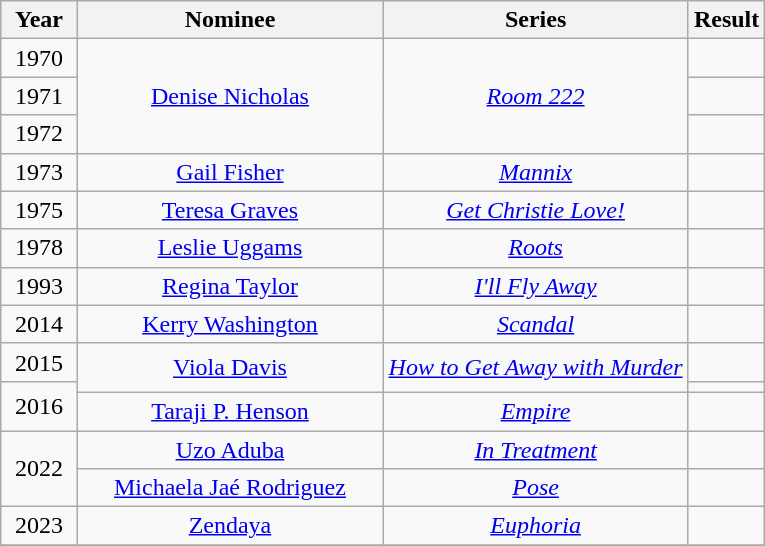<table class="wikitable" style="text-align: center">
<tr>
<th style="width:10%;">Year</th>
<th style="width:40%;">Nominee</th>
<th style="width:40%;">Series</th>
<th style="width:10%;">Result</th>
</tr>
<tr>
<td>1970</td>
<td rowspan="3"><a href='#'>Denise Nicholas</a></td>
<td rowspan="3"><em><a href='#'>Room 222</a></em></td>
<td></td>
</tr>
<tr>
<td>1971</td>
<td></td>
</tr>
<tr>
<td>1972</td>
<td></td>
</tr>
<tr>
<td>1973</td>
<td><a href='#'>Gail Fisher</a></td>
<td><em><a href='#'>Mannix</a></em></td>
<td></td>
</tr>
<tr>
<td>1975</td>
<td><a href='#'>Teresa Graves</a></td>
<td><em><a href='#'>Get Christie Love!</a></em></td>
<td></td>
</tr>
<tr>
<td>1978</td>
<td><a href='#'>Leslie Uggams</a></td>
<td><em><a href='#'>Roots</a></em></td>
<td></td>
</tr>
<tr>
<td>1993</td>
<td><a href='#'>Regina Taylor</a></td>
<td><em><a href='#'>I'll Fly Away</a></em></td>
<td></td>
</tr>
<tr>
<td>2014</td>
<td><a href='#'>Kerry Washington</a></td>
<td><em><a href='#'>Scandal</a></em></td>
<td></td>
</tr>
<tr>
<td>2015</td>
<td rowspan="2"><a href='#'>Viola Davis</a></td>
<td rowspan="2"><em><a href='#'>How to Get Away with Murder</a></em></td>
<td></td>
</tr>
<tr>
<td rowspan="2">2016</td>
<td></td>
</tr>
<tr>
<td><a href='#'>Taraji P. Henson</a></td>
<td><em><a href='#'>Empire</a></em></td>
<td></td>
</tr>
<tr>
<td rowspan="2">2022</td>
<td><a href='#'>Uzo Aduba</a></td>
<td><em><a href='#'>In Treatment</a></em></td>
<td></td>
</tr>
<tr>
<td><a href='#'>Michaela Jaé Rodriguez</a></td>
<td><em><a href='#'>Pose</a></em></td>
<td></td>
</tr>
<tr>
<td>2023</td>
<td><a href='#'>Zendaya</a></td>
<td><em><a href='#'>Euphoria</a></em></td>
<td></td>
</tr>
<tr>
</tr>
</table>
